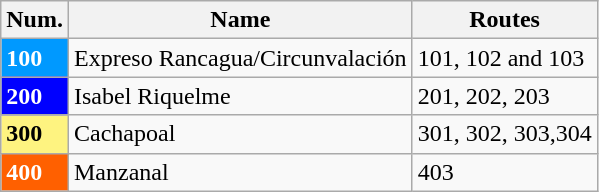<table class="wikitable" border="1">
<tr>
<th>Num.</th>
<th>Name</th>
<th>Routes</th>
</tr>
<tr>
<td style="color: white;" bgcolor="#0099ff"><strong>100</strong></td>
<td>Expreso Rancagua/Circunvalación</td>
<td>101, 102 and 103</td>
</tr>
<tr>
<td style="color: white;" bgcolor="#0000ff"><strong>200</strong></td>
<td>Isabel Riquelme</td>
<td>201, 202, 203</td>
</tr>
<tr>
<td style="color: black;" bgcolor="#fef380"><strong>300</strong></td>
<td>Cachapoal</td>
<td>301, 302, 303,304</td>
</tr>
<tr>
<td style="color: white;" bgcolor="#ff6600;"><strong>400</strong></td>
<td>Manzanal</td>
<td>403</td>
</tr>
</table>
